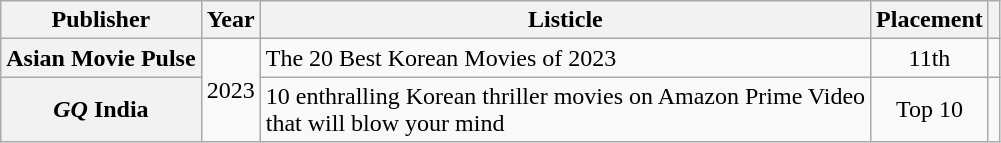<table class="wikitable plainrowheaders sortable">
<tr>
<th scope="col">Publisher</th>
<th scope="col">Year</th>
<th scope="col">Listicle</th>
<th scope="col">Placement</th>
<th scope="col" class="unsortable"></th>
</tr>
<tr>
<th scope="row">Asian Movie Pulse</th>
<td rowspan="2">2023</td>
<td>The 20 Best Korean Movies of 2023</td>
<td style="text-align:center">11th</td>
<td></td>
</tr>
<tr>
<th scope="row"><em>GQ</em> India</th>
<td>10 enthralling Korean thriller movies on Amazon Prime Video<br>that will blow your mind</td>
<td style="text-align:center">Top 10</td>
<td></td>
</tr>
</table>
